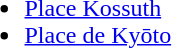<table>
<tr>
<td valign="top"><br><ul><li><a href='#'>Place Kossuth</a></li><li><a href='#'>Place de Kyōto</a></li></ul></td>
</tr>
</table>
